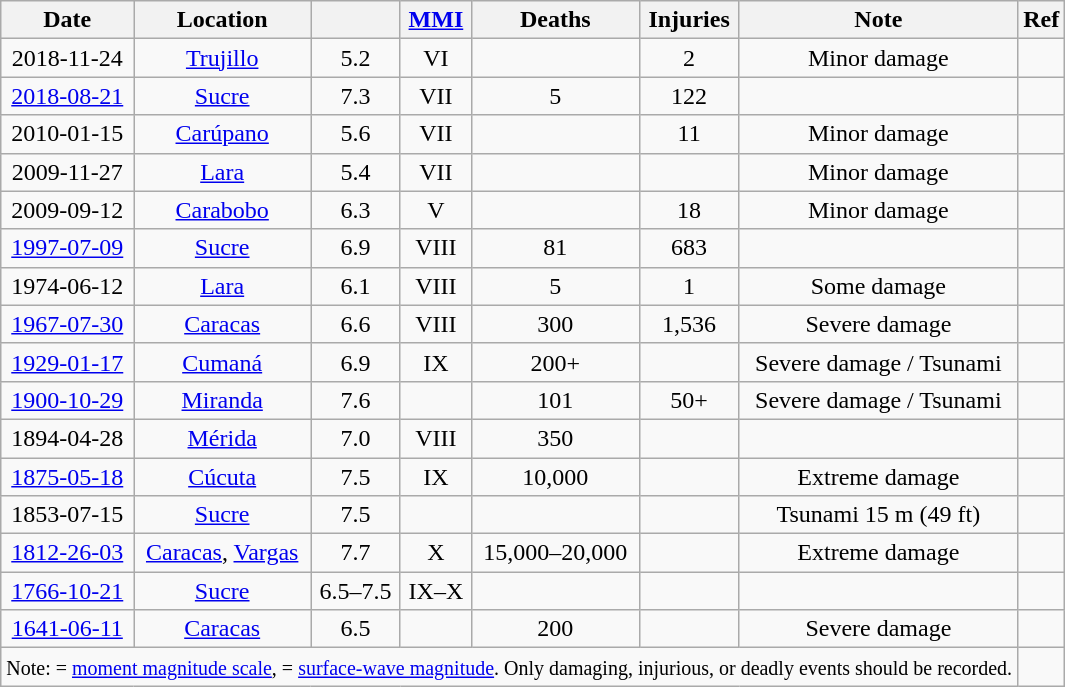<table class="wikitable sortable" style="text-align: center;">
<tr>
<th>Date</th>
<th>Location</th>
<th></th>
<th><a href='#'>MMI</a></th>
<th>Deaths</th>
<th>Injuries</th>
<th>Note</th>
<th>Ref</th>
</tr>
<tr>
<td>2018-11-24</td>
<td><a href='#'>Trujillo</a></td>
<td>5.2 </td>
<td>VI</td>
<td></td>
<td>2</td>
<td>Minor damage</td>
<td></td>
</tr>
<tr>
<td><a href='#'>2018-08-21</a></td>
<td><a href='#'>Sucre</a></td>
<td>7.3 </td>
<td>VII</td>
<td>5</td>
<td>122</td>
<td></td>
<td></td>
</tr>
<tr>
<td>2010-01-15</td>
<td><a href='#'>Carúpano</a></td>
<td>5.6 </td>
<td>VII</td>
<td></td>
<td>11</td>
<td>Minor damage</td>
<td></td>
</tr>
<tr>
<td>2009-11-27</td>
<td><a href='#'>Lara</a></td>
<td>5.4 </td>
<td>VII</td>
<td></td>
<td></td>
<td>Minor damage</td>
<td></td>
</tr>
<tr>
<td>2009-09-12</td>
<td><a href='#'>Carabobo</a></td>
<td>6.3 </td>
<td>V</td>
<td></td>
<td>18</td>
<td>Minor damage</td>
<td></td>
</tr>
<tr>
<td><a href='#'>1997-07-09</a></td>
<td><a href='#'>Sucre</a></td>
<td>6.9 </td>
<td>VIII</td>
<td>81</td>
<td>683</td>
<td></td>
<td></td>
</tr>
<tr>
<td>1974-06-12</td>
<td><a href='#'>Lara</a></td>
<td>6.1 </td>
<td>VIII</td>
<td>5</td>
<td>1</td>
<td>Some damage</td>
<td></td>
</tr>
<tr>
<td><a href='#'>1967-07-30</a></td>
<td><a href='#'>Caracas</a></td>
<td>6.6 </td>
<td>VIII</td>
<td>300</td>
<td>1,536</td>
<td>Severe damage</td>
<td></td>
</tr>
<tr>
<td><a href='#'>1929-01-17</a></td>
<td><a href='#'>Cumaná</a></td>
<td>6.9 </td>
<td>IX</td>
<td>200+</td>
<td></td>
<td>Severe damage / Tsunami</td>
<td></td>
</tr>
<tr>
<td><a href='#'>1900-10-29</a></td>
<td><a href='#'>Miranda</a></td>
<td>7.6 </td>
<td></td>
<td>101</td>
<td>50+</td>
<td>Severe damage / Tsunami</td>
<td></td>
</tr>
<tr>
<td>1894-04-28</td>
<td><a href='#'>Mérida</a></td>
<td>7.0 </td>
<td>VIII</td>
<td>350</td>
<td></td>
<td></td>
<td></td>
</tr>
<tr>
<td><a href='#'>1875-05-18</a></td>
<td><a href='#'>Cúcuta</a></td>
<td>7.5 </td>
<td>IX</td>
<td>10,000</td>
<td></td>
<td>Extreme damage</td>
<td></td>
</tr>
<tr>
<td>1853-07-15</td>
<td><a href='#'>Sucre</a></td>
<td>7.5</td>
<td></td>
<td></td>
<td></td>
<td>Tsunami 15 m (49 ft)</td>
<td></td>
</tr>
<tr>
<td><a href='#'>1812-26-03</a></td>
<td><a href='#'>Caracas</a>, <a href='#'>Vargas</a></td>
<td>7.7 </td>
<td>X</td>
<td>15,000–20,000</td>
<td></td>
<td>Extreme damage</td>
<td></td>
</tr>
<tr>
<td><a href='#'>1766-10-21</a></td>
<td><a href='#'>Sucre</a></td>
<td>6.5–7.5 </td>
<td>IX–X</td>
<td></td>
<td></td>
<td></td>
<td></td>
</tr>
<tr>
<td><a href='#'>1641-06-11</a></td>
<td><a href='#'>Caracas</a></td>
<td>6.5</td>
<td></td>
<td>200</td>
<td></td>
<td>Severe damage</td>
<td></td>
</tr>
<tr class="sortbottom">
<td colspan="7" style="text-align: center;"><small>Note:  = <a href='#'>moment magnitude scale</a>,  = <a href='#'>surface-wave magnitude</a>. Only damaging, injurious, or deadly events should be recorded.</small></td>
</tr>
</table>
